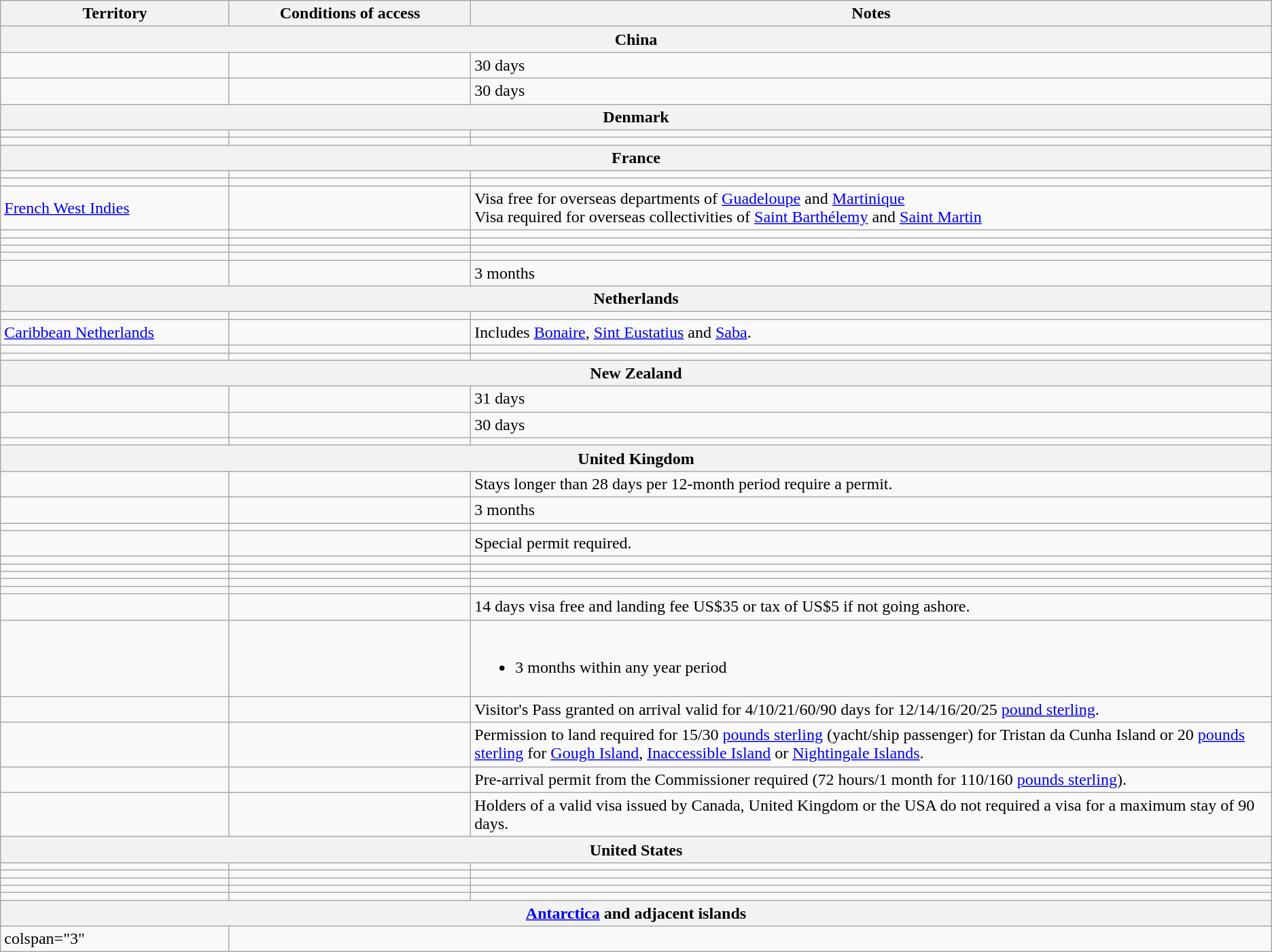<table class="wikitable" style="text-align: left; table-layout: fixed;">
<tr>
<th width="18%">Territory</th>
<th width="19%">Conditions of access</th>
<th>Notes</th>
</tr>
<tr>
<th colspan="3">China</th>
</tr>
<tr>
<td></td>
<td></td>
<td>30 days</td>
</tr>
<tr>
<td></td>
<td></td>
<td>30 days</td>
</tr>
<tr>
<th colspan="3">Denmark</th>
</tr>
<tr>
<td></td>
<td></td>
<td></td>
</tr>
<tr>
<td></td>
<td></td>
<td></td>
</tr>
<tr>
<th colspan="3">France</th>
</tr>
<tr>
<td></td>
<td></td>
<td></td>
</tr>
<tr>
<td></td>
<td></td>
<td></td>
</tr>
<tr>
<td> <a href='#'>French West Indies</a></td>
<td></td>
<td>Visa free for overseas departments of <a href='#'>Guadeloupe</a> and <a href='#'>Martinique</a><br> Visa required for overseas collectivities of <a href='#'>Saint Barthélemy</a> and <a href='#'>Saint Martin</a></td>
</tr>
<tr>
<td></td>
<td></td>
<td></td>
</tr>
<tr>
<td></td>
<td></td>
<td></td>
</tr>
<tr>
<td></td>
<td></td>
<td></td>
</tr>
<tr>
<td></td>
<td></td>
<td></td>
</tr>
<tr>
<td></td>
<td></td>
<td>3 months</td>
</tr>
<tr>
<th colspan="3">Netherlands</th>
</tr>
<tr>
<td></td>
<td></td>
<td></td>
</tr>
<tr>
<td> <a href='#'>Caribbean Netherlands</a></td>
<td></td>
<td>Includes <a href='#'>Bonaire</a>, <a href='#'>Sint Eustatius</a> and <a href='#'>Saba</a>.</td>
</tr>
<tr>
<td></td>
<td></td>
<td></td>
</tr>
<tr>
<td></td>
<td></td>
<td></td>
</tr>
<tr>
<th colspan="3">New Zealand</th>
</tr>
<tr>
<td></td>
<td></td>
<td>31 days</td>
</tr>
<tr>
<td></td>
<td></td>
<td>30 days</td>
</tr>
<tr>
<td></td>
<td></td>
<td></td>
</tr>
<tr>
<th colspan="3">United Kingdom</th>
</tr>
<tr>
<td></td>
<td></td>
<td>Stays longer than 28 days per 12-month period require a permit.</td>
</tr>
<tr>
<td></td>
<td></td>
<td>3 months</td>
</tr>
<tr>
<td></td>
<td></td>
<td></td>
</tr>
<tr>
<td></td>
<td></td>
<td>Special permit required.</td>
</tr>
<tr>
<td></td>
<td></td>
<td></td>
</tr>
<tr>
<td></td>
<td></td>
<td></td>
</tr>
<tr>
<td></td>
<td></td>
<td></td>
</tr>
<tr>
<td></td>
<td></td>
<td></td>
</tr>
<tr>
<td></td>
<td></td>
<td></td>
</tr>
<tr>
<td></td>
<td></td>
<td>14 days visa free and landing fee US$35 or tax of US$5 if not going ashore.</td>
</tr>
<tr>
<td></td>
<td></td>
<td><br><ul><li>3 months within any year period</li></ul></td>
</tr>
<tr>
<td></td>
<td></td>
<td>Visitor's Pass granted on arrival valid for 4/10/21/60/90 days for 12/14/16/20/25 <a href='#'>pound sterling</a>.</td>
</tr>
<tr>
<td></td>
<td></td>
<td>Permission to land required for 15/30 <a href='#'>pounds sterling</a> (yacht/ship passenger) for Tristan da Cunha Island or 20 <a href='#'>pounds sterling</a> for <a href='#'>Gough Island</a>, <a href='#'>Inaccessible Island</a> or <a href='#'>Nightingale Islands</a>.</td>
</tr>
<tr>
<td></td>
<td></td>
<td>Pre-arrival permit from the Commissioner required (72 hours/1 month for 110/160 <a href='#'>pounds sterling</a>).</td>
</tr>
<tr>
<td></td>
<td></td>
<td>Holders of a valid visa issued by Canada, United Kingdom or the USA do not required a visa for a maximum stay of 90 days.</td>
</tr>
<tr>
<th colspan="3">United States</th>
</tr>
<tr>
<td></td>
<td></td>
<td></td>
</tr>
<tr>
<td></td>
<td></td>
<td></td>
</tr>
<tr>
<td></td>
<td></td>
<td></td>
</tr>
<tr>
<td></td>
<td></td>
<td></td>
</tr>
<tr>
<td></td>
<td></td>
<td></td>
</tr>
<tr>
<th colspan="3"><a href='#'>Antarctica</a> and adjacent islands</th>
</tr>
<tr>
<td>colspan="3" </td>
</tr>
</table>
